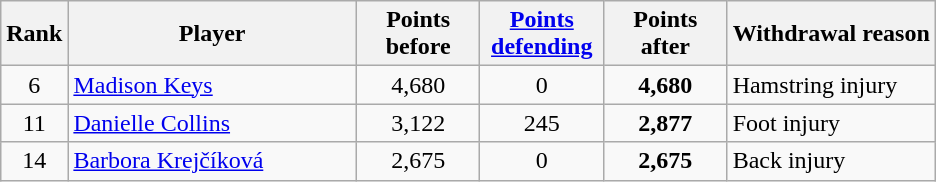<table class="wikitable sortable">
<tr>
<th>Rank</th>
<th style="width:185px;">Player</th>
<th style="width:75px;">Points before</th>
<th style="width:75px;"><a href='#'>Points defending</a></th>
<th style="width:75px;">Points after</th>
<th>Withdrawal reason</th>
</tr>
<tr>
<td style="text-align:center;">6</td>
<td> <a href='#'>Madison Keys</a></td>
<td style="text-align:center;">4,680</td>
<td style="text-align:center;">0</td>
<td style="text-align:center;"><strong>4,680</strong></td>
<td>Hamstring injury</td>
</tr>
<tr>
<td style="text-align:center;">11</td>
<td> <a href='#'>Danielle Collins</a></td>
<td style="text-align:center;">3,122</td>
<td style="text-align:center;">245</td>
<td style="text-align:center;"><strong>2,877</strong></td>
<td>Foot injury</td>
</tr>
<tr>
<td style="text-align:center;">14</td>
<td> <a href='#'>Barbora Krejčíková</a></td>
<td style="text-align:center;">2,675</td>
<td style="text-align:center;">0</td>
<td style="text-align:center;"><strong>2,675</strong></td>
<td>Back injury</td>
</tr>
</table>
